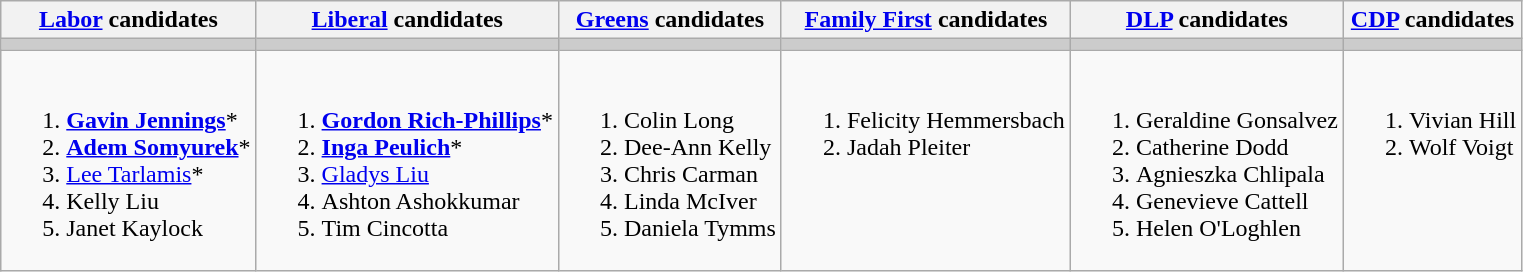<table class="wikitable">
<tr>
<th><a href='#'>Labor</a> candidates</th>
<th><a href='#'>Liberal</a> candidates</th>
<th><a href='#'>Greens</a> candidates</th>
<th><a href='#'>Family First</a> candidates</th>
<th><a href='#'>DLP</a> candidates</th>
<th><a href='#'>CDP</a> candidates</th>
</tr>
<tr bgcolor="#cccccc">
<td></td>
<td></td>
<td></td>
<td></td>
<td></td>
<td></td>
</tr>
<tr>
<td><br><ol><li><strong><a href='#'>Gavin Jennings</a></strong>*</li><li><strong><a href='#'>Adem Somyurek</a></strong>*</li><li><a href='#'>Lee Tarlamis</a>*</li><li>Kelly Liu</li><li>Janet Kaylock</li></ol></td>
<td><br><ol><li><strong><a href='#'>Gordon Rich-Phillips</a></strong>*</li><li><strong><a href='#'>Inga Peulich</a></strong>*</li><li><a href='#'>Gladys Liu</a></li><li>Ashton Ashokkumar</li><li>Tim Cincotta</li></ol></td>
<td valign=top><br><ol><li>Colin Long</li><li>Dee-Ann Kelly</li><li>Chris Carman</li><li>Linda McIver</li><li>Daniela Tymms</li></ol></td>
<td valign=top><br><ol><li>Felicity Hemmersbach</li><li>Jadah Pleiter</li></ol></td>
<td valign=top><br><ol><li>Geraldine Gonsalvez</li><li>Catherine Dodd</li><li>Agnieszka Chlipala</li><li>Genevieve Cattell</li><li>Helen O'Loghlen</li></ol></td>
<td valign=top><br><ol><li>Vivian Hill</li><li>Wolf Voigt</li></ol></td>
</tr>
</table>
